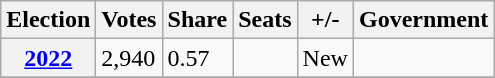<table class="wikitable">
<tr>
<th>Election</th>
<th>Votes</th>
<th>Share</th>
<th>Seats</th>
<th>+/-</th>
<th>Government</th>
</tr>
<tr>
<th><a href='#'>2022</a></th>
<td>2,940</td>
<td>0.57</td>
<td></td>
<td>New</td>
<td></td>
</tr>
<tr>
</tr>
</table>
